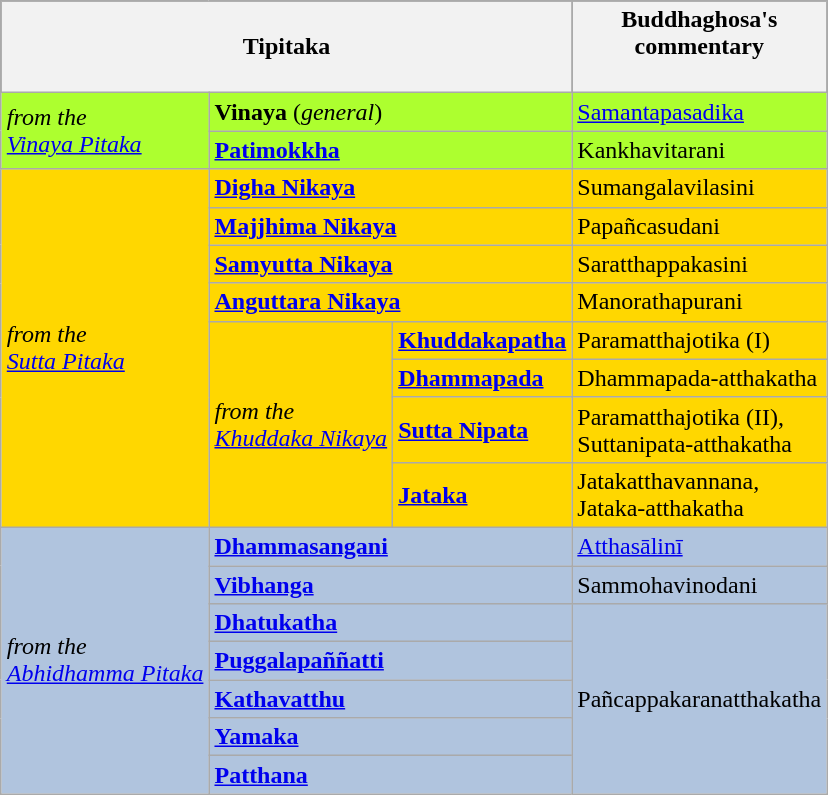<table class="wikitable" style="margin:1em auto;">
<tr style="background:black;">
<th colspan="3">Tipitaka</th>
<th>Buddhaghosa's<br>commentary<br><br></th>
</tr>
<tr style="background:#ADFF2F; color:black">
<td rowspan="2"><em>from the<br><a href='#'>Vinaya Pitaka</a></em></td>
<td colspan="2"><strong>Vinaya</strong> (<em>general</em>)</td>
<td><a href='#'>Samantapasadika</a></td>
</tr>
<tr style="background:#ADFF2F; color:black">
<td colspan="2"><strong><a href='#'>Patimokkha</a></strong></td>
<td>Kankhavitarani<br></td>
</tr>
<tr style="background:gold; color:black;">
<td rowspan="8"><em>from the<br><a href='#'>Sutta Pitaka</a></em></td>
<td colspan="2"><strong><a href='#'>Digha Nikaya</a></strong></td>
<td>Sumangalavilasini</td>
</tr>
<tr style="background:gold; color:black;">
<td colspan="2"><strong><a href='#'>Majjhima Nikaya</a></strong></td>
<td>Papañcasudani</td>
</tr>
<tr style="background:gold; color:black;">
<td colspan="2"><strong><a href='#'>Samyutta Nikaya</a></strong></td>
<td>Saratthappakasini</td>
</tr>
<tr style="background:gold; color:black;">
<td colspan="2"><strong><a href='#'>Anguttara Nikaya</a></strong></td>
<td>Manorathapurani</td>
</tr>
<tr style="background:gold; color:black;">
<td rowspan="4"><em>from the<br><a href='#'>Khuddaka Nikaya</a></em></td>
<td><strong><a href='#'>Khuddakapatha</a></strong></td>
<td>Paramatthajotika (I)</td>
</tr>
<tr style="background:gold; color:black;">
<td><strong><a href='#'>Dhammapada</a></strong></td>
<td>Dhammapada-atthakatha</td>
</tr>
<tr style="background:gold; color:black;">
<td><strong><a href='#'>Sutta Nipata</a></strong></td>
<td>Paramatthajotika (II),<br>Suttanipata-atthakatha</td>
</tr>
<tr style="background:gold; color:black;">
<td><strong><a href='#'>Jataka</a></strong></td>
<td>Jatakatthavannana,<br>Jataka-atthakatha<br></td>
</tr>
<tr style="background:#B0C4DE; color:black">
<td rowspan="7"><em>from the<br><a href='#'>Abhidhamma Pitaka</a></em></td>
<td colspan="2"><strong><a href='#'>Dhammasangani</a></strong></td>
<td><a href='#'>Atthasālinī</a></td>
</tr>
<tr style="background:#B0C4DE; color:black">
<td colspan="2"><strong><a href='#'>Vibhanga</a></strong></td>
<td>Sammohavinodani</td>
</tr>
<tr style="background:#B0C4DE; color:black">
<td colspan="2"><strong><a href='#'>Dhatukatha</a></strong></td>
<td rowspan="5">Pañcappakaranatthakatha</td>
</tr>
<tr style="background:#B0C4DE; color:black">
<td colspan="2"><strong><a href='#'>Puggalapaññatti</a></strong></td>
</tr>
<tr style="background:#B0C4DE; color:black">
<td colspan="2"><strong><a href='#'>Kathavatthu</a></strong></td>
</tr>
<tr style="background:#B0C4DE; color:black">
<td colspan="2"><strong><a href='#'>Yamaka</a></strong></td>
</tr>
<tr style="background:#B0C4DE; color:black">
<td colspan="2"><strong><a href='#'>Patthana</a></strong></td>
</tr>
</table>
